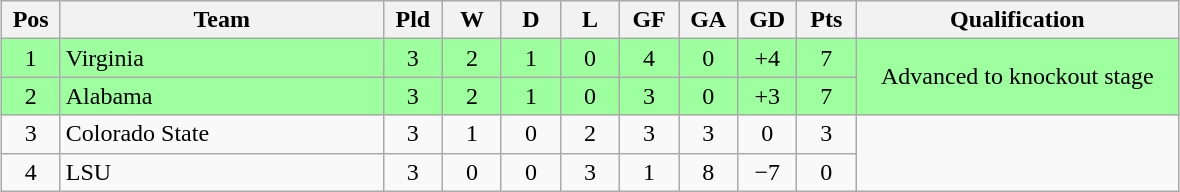<table class="wikitable" style="text-align:center; margin: 1em auto">
<tr>
<th style="width:2em">Pos</th>
<th style="width:13em">Team</th>
<th style="width:2em">Pld</th>
<th style="width:2em">W</th>
<th style="width:2em">D</th>
<th style="width:2em">L</th>
<th style="width:2em">GF</th>
<th style="width:2em">GA</th>
<th style="width:2em">GD</th>
<th style="width:2em">Pts</th>
<th style="width:13em">Qualification</th>
</tr>
<tr bgcolor="#9eff9e">
<td>1</td>
<td style="text-align:left">Virginia</td>
<td>3</td>
<td>2</td>
<td>1</td>
<td>0</td>
<td>4</td>
<td>0</td>
<td>+4</td>
<td>7</td>
<td rowspan="2">Advanced to knockout stage</td>
</tr>
<tr bgcolor="#9eff9e">
<td>2</td>
<td style="text-align:left">Alabama</td>
<td>3</td>
<td>2</td>
<td>1</td>
<td>0</td>
<td>3</td>
<td>0</td>
<td>+3</td>
<td>7</td>
</tr>
<tr>
<td>3</td>
<td style="text-align:left">Colorado State</td>
<td>3</td>
<td>1</td>
<td>0</td>
<td>2</td>
<td>3</td>
<td>3</td>
<td>0</td>
<td>3</td>
</tr>
<tr>
<td>4</td>
<td style="text-align:left">LSU</td>
<td>3</td>
<td>0</td>
<td>0</td>
<td>3</td>
<td>1</td>
<td>8</td>
<td>−7</td>
<td>0</td>
</tr>
</table>
